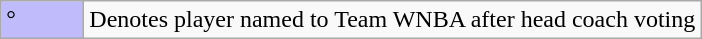<table class="wikitable">
<tr>
<td style="background:#c0bbfa; width:3em;">°</td>
<td>Denotes player named to Team WNBA after head coach voting</td>
</tr>
</table>
